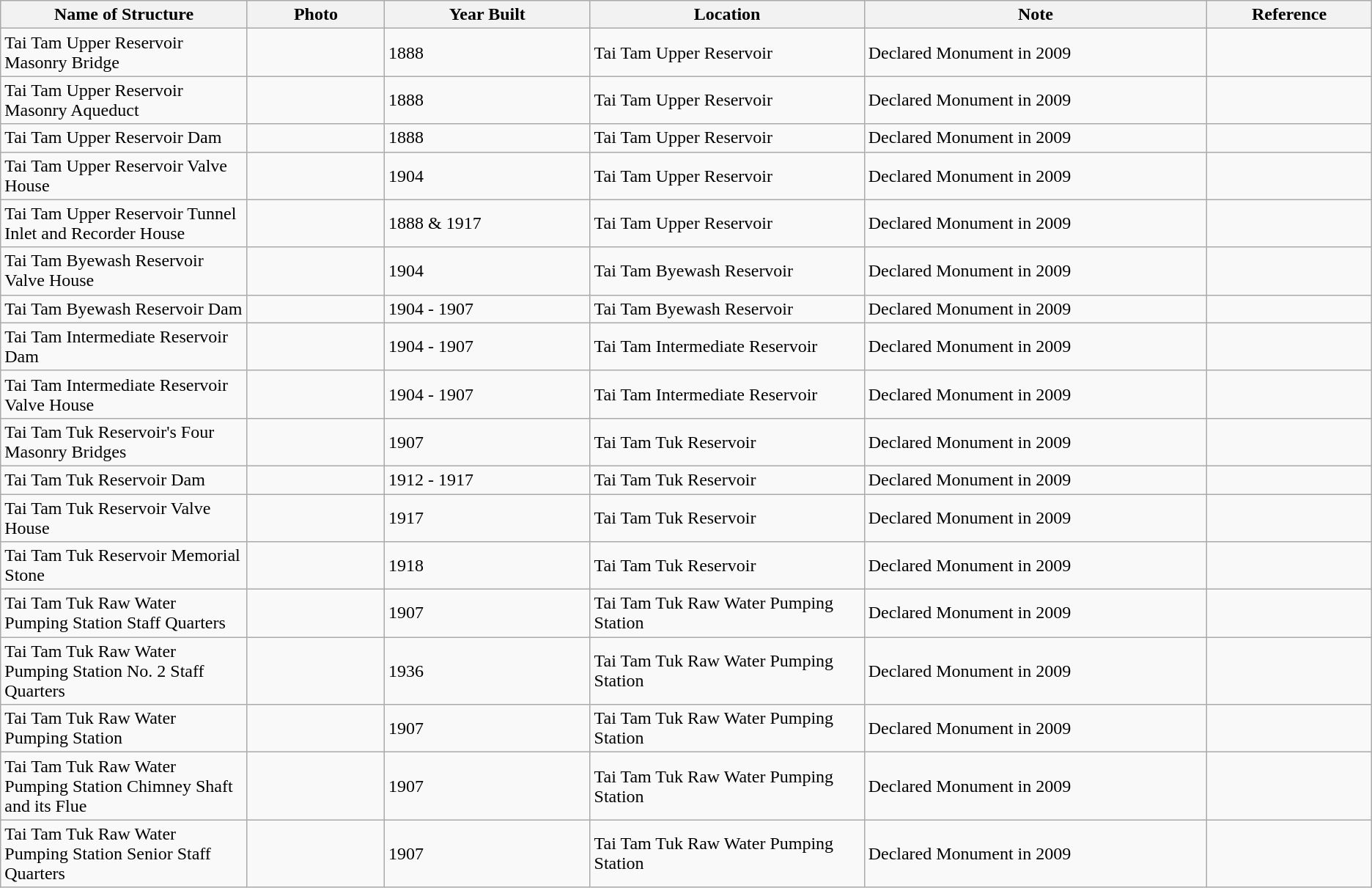<table class="wikitable sortable">
<tr>
<th class="sortable" style="text-align:center; width:18%;">Name of Structure</th>
<th class="unsortable" style="text-align:center; width:10%;">Photo</th>
<th style="text-align:center; width:15%;">Year Built</th>
<th class="unsortable" style="text-align:center; width:20%;">Location</th>
<th class="unsortable" style="text-align:center; width:25%;">Note</th>
<th class="unsortable" style="text-align:center;">Reference</th>
</tr>
<tr>
<td>Tai Tam Upper Reservoir Masonry Bridge</td>
<td></td>
<td>1888</td>
<td>Tai Tam Upper Reservoir</td>
<td>Declared Monument in 2009</td>
<td></td>
</tr>
<tr>
<td>Tai Tam Upper Reservoir Masonry Aqueduct</td>
<td></td>
<td>1888</td>
<td>Tai Tam Upper Reservoir</td>
<td>Declared Monument in 2009</td>
<td></td>
</tr>
<tr>
<td>Tai Tam Upper Reservoir Dam</td>
<td></td>
<td>1888</td>
<td>Tai Tam Upper Reservoir</td>
<td>Declared Monument in 2009</td>
<td></td>
</tr>
<tr>
<td>Tai Tam Upper Reservoir Valve House</td>
<td></td>
<td>1904</td>
<td>Tai Tam Upper Reservoir</td>
<td>Declared Monument in 2009</td>
<td></td>
</tr>
<tr>
<td>Tai Tam Upper Reservoir Tunnel Inlet and Recorder House</td>
<td></td>
<td>1888 & 1917</td>
<td>Tai Tam Upper Reservoir</td>
<td>Declared Monument in 2009</td>
<td></td>
</tr>
<tr>
<td>Tai Tam Byewash Reservoir Valve House</td>
<td></td>
<td>1904</td>
<td>Tai Tam Byewash Reservoir</td>
<td>Declared Monument in 2009</td>
<td></td>
</tr>
<tr>
<td>Tai Tam Byewash Reservoir Dam</td>
<td></td>
<td>1904 - 1907</td>
<td>Tai Tam Byewash Reservoir</td>
<td>Declared Monument in 2009</td>
<td></td>
</tr>
<tr>
<td>Tai Tam Intermediate Reservoir Dam</td>
<td></td>
<td>1904 - 1907</td>
<td>Tai Tam Intermediate Reservoir</td>
<td>Declared Monument in 2009</td>
<td></td>
</tr>
<tr>
<td>Tai Tam Intermediate Reservoir Valve House</td>
<td></td>
<td>1904 - 1907</td>
<td>Tai Tam Intermediate Reservoir</td>
<td>Declared Monument in 2009</td>
<td></td>
</tr>
<tr>
<td>Tai Tam Tuk Reservoir's Four Masonry Bridges</td>
<td></td>
<td>1907</td>
<td>Tai Tam Tuk Reservoir</td>
<td>Declared Monument in 2009</td>
<td></td>
</tr>
<tr>
<td>Tai Tam Tuk Reservoir Dam</td>
<td></td>
<td>1912 - 1917</td>
<td>Tai Tam Tuk Reservoir</td>
<td>Declared Monument in 2009</td>
<td></td>
</tr>
<tr>
<td>Tai Tam Tuk Reservoir Valve House</td>
<td></td>
<td>1917</td>
<td>Tai Tam Tuk Reservoir</td>
<td>Declared Monument in 2009</td>
<td></td>
</tr>
<tr>
<td>Tai Tam Tuk Reservoir Memorial Stone</td>
<td></td>
<td>1918</td>
<td>Tai Tam Tuk Reservoir</td>
<td>Declared Monument in 2009</td>
<td></td>
</tr>
<tr>
<td>Tai Tam Tuk Raw Water Pumping Station Staff Quarters</td>
<td></td>
<td>1907</td>
<td>Tai Tam Tuk Raw Water Pumping Station</td>
<td>Declared Monument in 2009</td>
<td></td>
</tr>
<tr>
<td>Tai Tam Tuk Raw Water Pumping Station No. 2 Staff Quarters</td>
<td></td>
<td>1936</td>
<td>Tai Tam Tuk Raw Water Pumping Station</td>
<td>Declared Monument in 2009</td>
<td></td>
</tr>
<tr>
<td>Tai Tam Tuk Raw Water Pumping Station</td>
<td></td>
<td>1907</td>
<td>Tai Tam Tuk Raw Water Pumping Station</td>
<td>Declared Monument in 2009</td>
<td></td>
</tr>
<tr>
<td>Tai Tam Tuk Raw Water Pumping Station Chimney Shaft and its Flue</td>
<td></td>
<td>1907</td>
<td>Tai Tam Tuk Raw Water Pumping Station</td>
<td>Declared Monument in 2009</td>
<td></td>
</tr>
<tr>
<td>Tai Tam Tuk Raw Water Pumping Station Senior Staff Quarters</td>
<td></td>
<td>1907</td>
<td>Tai Tam Tuk Raw Water Pumping Station</td>
<td>Declared Monument in 2009</td>
<td></td>
</tr>
</table>
